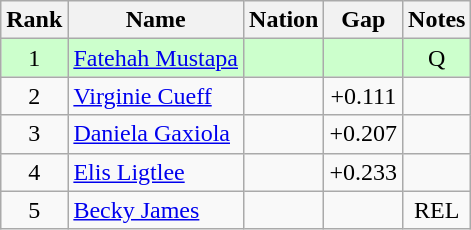<table class="wikitable sortable" style="text-align:center">
<tr>
<th>Rank</th>
<th>Name</th>
<th>Nation</th>
<th>Gap</th>
<th>Notes</th>
</tr>
<tr bgcolor=ccffcc>
<td>1</td>
<td align=left><a href='#'>Fatehah Mustapa</a></td>
<td align=left></td>
<td></td>
<td>Q</td>
</tr>
<tr>
<td>2</td>
<td align=left><a href='#'>Virginie Cueff</a></td>
<td align=left></td>
<td>+0.111</td>
<td></td>
</tr>
<tr>
<td>3</td>
<td align=left><a href='#'>Daniela Gaxiola</a></td>
<td align=left></td>
<td>+0.207</td>
<td></td>
</tr>
<tr>
<td>4</td>
<td align=left><a href='#'>Elis Ligtlee</a></td>
<td align=left></td>
<td>+0.233</td>
<td></td>
</tr>
<tr>
<td>5</td>
<td align=left><a href='#'>Becky James</a></td>
<td align=left></td>
<td></td>
<td>REL</td>
</tr>
</table>
